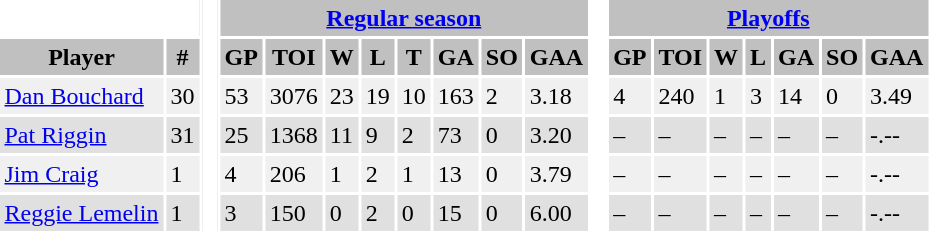<table BORDER="0" CELLPADDING="3" CELLSPACING="2" ID="Table1">
<tr ALIGN="center" bgcolor="#c0c0c0">
<th ALIGN="center" colspan="2" bgcolor="#ffffff"> </th>
<th ALIGN="center" rowspan="99" bgcolor="#ffffff"> </th>
<th ALIGN="center" colspan="8"><a href='#'>Regular season</a></th>
<th ALIGN="center" rowspan="99" bgcolor="#ffffff"> </th>
<th ALIGN="center" colspan="7"><a href='#'>Playoffs</a></th>
</tr>
<tr ALIGN="center" bgcolor="#c0c0c0">
<th ALIGN="center">Player</th>
<th ALIGN="center">#</th>
<th ALIGN="center">GP</th>
<th ALIGN="center">TOI</th>
<th ALIGN="center">W</th>
<th ALIGN="center">L</th>
<th ALIGN="center">T</th>
<th ALIGN="center">GA</th>
<th ALIGN="center">SO</th>
<th ALIGN="center">GAA</th>
<th ALIGN="center">GP</th>
<th ALIGN="center">TOI</th>
<th ALIGN="center">W</th>
<th ALIGN="center">L</th>
<th ALIGN="center">GA</th>
<th ALIGN="center">SO</th>
<th ALIGN="center">GAA</th>
</tr>
<tr bgcolor="#f0f0f0">
<td><a href='#'>Dan Bouchard</a></td>
<td>30</td>
<td>53</td>
<td>3076</td>
<td>23</td>
<td>19</td>
<td>10</td>
<td>163</td>
<td>2</td>
<td>3.18</td>
<td>4</td>
<td>240</td>
<td>1</td>
<td>3</td>
<td>14</td>
<td>0</td>
<td>3.49</td>
</tr>
<tr bgcolor="#e0e0e0">
<td><a href='#'>Pat Riggin</a></td>
<td>31</td>
<td>25</td>
<td>1368</td>
<td>11</td>
<td>9</td>
<td>2</td>
<td>73</td>
<td>0</td>
<td>3.20</td>
<td>–</td>
<td>–</td>
<td>–</td>
<td>–</td>
<td>–</td>
<td>–</td>
<td>-.--</td>
</tr>
<tr bgcolor="#f0f0f0">
<td><a href='#'>Jim Craig</a></td>
<td>1</td>
<td>4</td>
<td>206</td>
<td>1</td>
<td>2</td>
<td>1</td>
<td>13</td>
<td>0</td>
<td>3.79</td>
<td>–</td>
<td>–</td>
<td>–</td>
<td>–</td>
<td>–</td>
<td>–</td>
<td>-.--</td>
</tr>
<tr bgcolor="#e0e0e0">
<td><a href='#'>Reggie Lemelin</a></td>
<td>1</td>
<td>3</td>
<td>150</td>
<td>0</td>
<td>2</td>
<td>0</td>
<td>15</td>
<td>0</td>
<td>6.00</td>
<td>–</td>
<td>–</td>
<td>–</td>
<td>–</td>
<td>–</td>
<td>–</td>
<td>-.--</td>
</tr>
</table>
